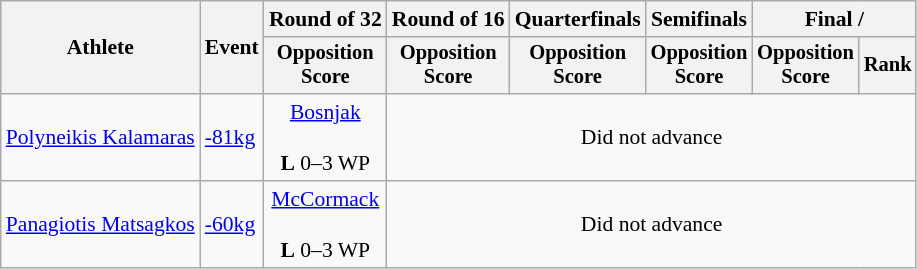<table class="wikitable" style="font-size:90%">
<tr>
<th rowspan=2>Athlete</th>
<th rowspan=2>Event</th>
<th>Round of 32</th>
<th>Round of 16</th>
<th>Quarterfinals</th>
<th>Semifinals</th>
<th colspan=2>Final / </th>
</tr>
<tr style="font-size:95%">
<th>Opposition<br>Score</th>
<th>Opposition<br>Score</th>
<th>Opposition<br>Score</th>
<th>Opposition<br>Score</th>
<th>Opposition<br>Score</th>
<th>Rank</th>
</tr>
<tr align=center>
<td align=left><a href='#'>Polyneikis Kalamaras</a></td>
<td align=left><a href='#'>-81kg</a></td>
<td><a href='#'>Bosnjak</a><br><br><strong>L</strong> 0–3  WP</td>
<td colspan=5>Did not advance</td>
</tr>
<tr align=center>
<td align=left><a href='#'>Panagiotis Matsagkos</a></td>
<td align=left><a href='#'>-60kg</a></td>
<td><a href='#'>McCormack</a><br><br><strong>L</strong> 0–3 WP</td>
<td colspan=5>Did not advance</td>
</tr>
</table>
